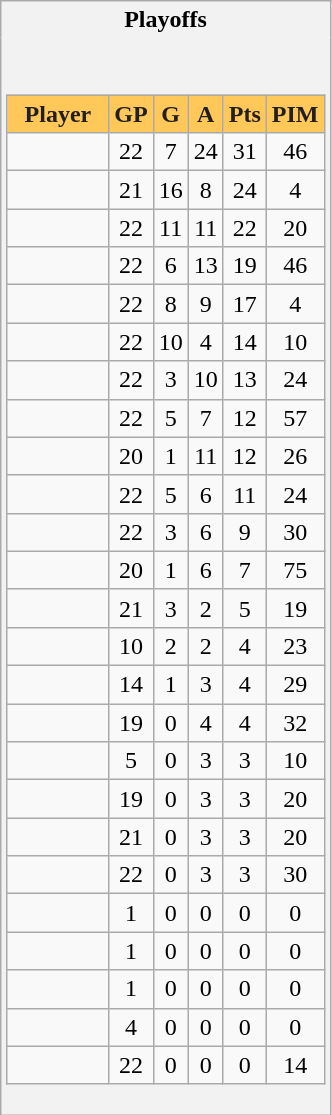<table class="wikitable playoffs" style="border: 1px solid #aaa;">
<tr>
<th style="border: 0;">Playoffs</th>
</tr>
<tr>
<td style="background: #f2f2f2; border: 0; text-align: center;"><br><table class="wikitable sortable" width="100%">
<tr align=center>
<th style="background:#FFC859; color:#231F20" width="40%">Player</th>
<th style="background:#FFC859; color:#231F20" width="10%">GP</th>
<th style="background:#FFC859; color:#231F20" width="10%">G</th>
<th style="background:#FFC859; color:#231F20" width="10%">A</th>
<th style="background:#FFC859; color:#231F20" width="10%">Pts</th>
<th style="background:#FFC859; color:#231F20" width="10%">PIM</th>
</tr>
<tr>
<td></td>
<td>22</td>
<td>7</td>
<td>24</td>
<td>31</td>
<td>46</td>
</tr>
<tr>
<td></td>
<td>21</td>
<td>16</td>
<td>8</td>
<td>24</td>
<td>4</td>
</tr>
<tr>
<td></td>
<td>22</td>
<td>11</td>
<td>11</td>
<td>22</td>
<td>20</td>
</tr>
<tr>
<td></td>
<td>22</td>
<td>6</td>
<td>13</td>
<td>19</td>
<td>46</td>
</tr>
<tr>
<td></td>
<td>22</td>
<td>8</td>
<td>9</td>
<td>17</td>
<td>4</td>
</tr>
<tr>
<td></td>
<td>22</td>
<td>10</td>
<td>4</td>
<td>14</td>
<td>10</td>
</tr>
<tr>
<td></td>
<td>22</td>
<td>3</td>
<td>10</td>
<td>13</td>
<td>24</td>
</tr>
<tr>
<td></td>
<td>22</td>
<td>5</td>
<td>7</td>
<td>12</td>
<td>57</td>
</tr>
<tr>
<td></td>
<td>20</td>
<td>1</td>
<td>11</td>
<td>12</td>
<td>26</td>
</tr>
<tr>
<td></td>
<td>22</td>
<td>5</td>
<td>6</td>
<td>11</td>
<td>24</td>
</tr>
<tr>
<td></td>
<td>22</td>
<td>3</td>
<td>6</td>
<td>9</td>
<td>30</td>
</tr>
<tr>
<td></td>
<td>20</td>
<td>1</td>
<td>6</td>
<td>7</td>
<td>75</td>
</tr>
<tr>
<td></td>
<td>21</td>
<td>3</td>
<td>2</td>
<td>5</td>
<td>19</td>
</tr>
<tr>
<td></td>
<td>10</td>
<td>2</td>
<td>2</td>
<td>4</td>
<td>23</td>
</tr>
<tr>
<td></td>
<td>14</td>
<td>1</td>
<td>3</td>
<td>4</td>
<td>29</td>
</tr>
<tr>
<td></td>
<td>19</td>
<td>0</td>
<td>4</td>
<td>4</td>
<td>32</td>
</tr>
<tr>
<td></td>
<td>5</td>
<td>0</td>
<td>3</td>
<td>3</td>
<td>10</td>
</tr>
<tr>
<td></td>
<td>19</td>
<td>0</td>
<td>3</td>
<td>3</td>
<td>20</td>
</tr>
<tr>
<td></td>
<td>21</td>
<td>0</td>
<td>3</td>
<td>3</td>
<td>20</td>
</tr>
<tr>
<td></td>
<td>22</td>
<td>0</td>
<td>3</td>
<td>3</td>
<td>30</td>
</tr>
<tr>
<td></td>
<td>1</td>
<td>0</td>
<td>0</td>
<td>0</td>
<td>0</td>
</tr>
<tr>
<td></td>
<td>1</td>
<td>0</td>
<td>0</td>
<td>0</td>
<td>0</td>
</tr>
<tr>
<td></td>
<td>1</td>
<td>0</td>
<td>0</td>
<td>0</td>
<td>0</td>
</tr>
<tr>
<td></td>
<td>4</td>
<td>0</td>
<td>0</td>
<td>0</td>
<td>0</td>
</tr>
<tr>
<td></td>
<td>22</td>
<td>0</td>
<td>0</td>
<td>0</td>
<td>14</td>
</tr>
</table>
</td>
</tr>
</table>
